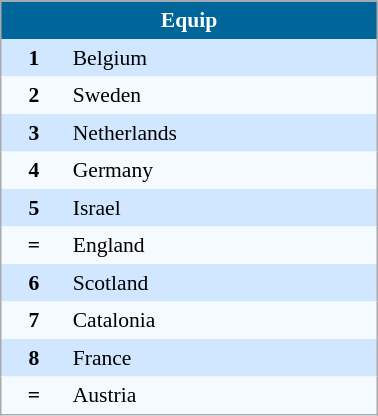<table align=center cellpadding="4" cellspacing="0" style="background: #f9f9f9; border: 1px #aaa solid; border-collapse: collapse; font-size: 90%;" width=20%>
<tr align=center bgcolor=#006699 style="color:white;">
<th width=100% colspan=2>Equip</th>
</tr>
<tr align=center bgcolor=#D0E7FF>
<td><strong>1</strong></td>
<td align=left> Belgium</td>
</tr>
<tr align=center bgcolor=#F5FAFF>
<td><strong>2</strong></td>
<td align=left> Sweden</td>
</tr>
<tr align=center bgcolor=#D0E7FF>
<td><strong>3</strong></td>
<td align=left> Netherlands</td>
</tr>
<tr align=center bgcolor=#F5FAFF>
<td><strong>4</strong></td>
<td align=left> Germany</td>
</tr>
<tr align=center bgcolor=#D0E7FF>
<td><strong>5</strong></td>
<td align=left> Israel</td>
</tr>
<tr align=center bgcolor=#F5FAFF>
<td><strong>=</strong></td>
<td align=left> England</td>
</tr>
<tr align=center bgcolor=#D0E7FF>
<td><strong>6</strong></td>
<td align=left> Scotland</td>
</tr>
<tr align=center bgcolor=#F5FAFF>
<td><strong>7</strong></td>
<td align=left> Catalonia</td>
</tr>
<tr align=center bgcolor=#D0E7FF>
<td><strong>8</strong></td>
<td align=left> France</td>
</tr>
<tr align=center bgcolor=#F5FAFF>
<td><strong>=</strong></td>
<td align=left> Austria</td>
</tr>
</table>
